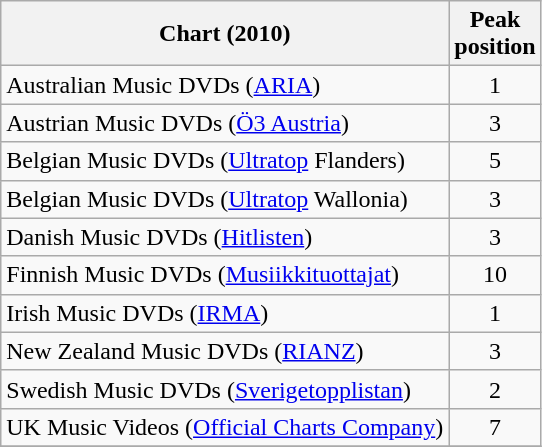<table class="wikitable plainrowheaders sortable" border="1">
<tr>
<th scope="col">Chart (2010)</th>
<th scope="col">Peak<br>position</th>
</tr>
<tr>
<td>Australian Music DVDs (<a href='#'>ARIA</a>)</td>
<td style="text-align:center;">1</td>
</tr>
<tr>
<td>Austrian Music DVDs (<a href='#'>Ö3 Austria</a>)</td>
<td style="text-align:center;">3</td>
</tr>
<tr>
<td>Belgian Music DVDs (<a href='#'>Ultratop</a> Flanders)</td>
<td style="text-align:center;">5</td>
</tr>
<tr>
<td>Belgian Music DVDs (<a href='#'>Ultratop</a> Wallonia)</td>
<td style="text-align:center;">3</td>
</tr>
<tr>
<td>Danish Music DVDs (<a href='#'>Hitlisten</a>)</td>
<td style="text-align:center;">3</td>
</tr>
<tr>
<td>Finnish Music DVDs (<a href='#'>Musiikkituottajat</a>)</td>
<td style="text-align:center;">10</td>
</tr>
<tr>
<td>Irish Music DVDs (<a href='#'>IRMA</a>)</td>
<td style="text-align:center;">1</td>
</tr>
<tr>
<td>New Zealand Music DVDs (<a href='#'>RIANZ</a>)</td>
<td style="text-align:center;">3</td>
</tr>
<tr>
<td>Swedish Music DVDs (<a href='#'>Sverigetopplistan</a>)</td>
<td style="text-align:center;">2</td>
</tr>
<tr>
<td>UK Music Videos (<a href='#'>Official Charts Company</a>)</td>
<td style="text-align:center;">7</td>
</tr>
<tr>
</tr>
</table>
